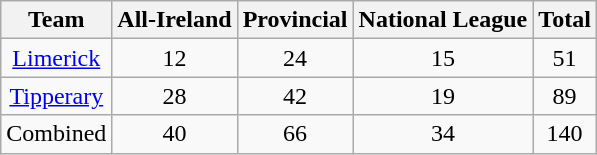<table class="wikitable" style="text-align:center;">
<tr>
<th>Team</th>
<th>All-Ireland</th>
<th>Provincial</th>
<th>National League</th>
<th>Total</th>
</tr>
<tr |>
<td><a href='#'>Limerick</a></td>
<td>12</td>
<td>24</td>
<td>15</td>
<td>51</td>
</tr>
<tr>
<td><a href='#'>Tipperary</a></td>
<td>28</td>
<td>42</td>
<td>19</td>
<td>89</td>
</tr>
<tr>
<td>Combined</td>
<td>40</td>
<td>66</td>
<td>34</td>
<td>140</td>
</tr>
</table>
